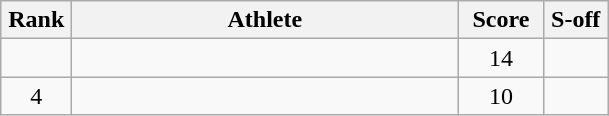<table class="wikitable" style="text-align:center">
<tr>
<th width=40>Rank</th>
<th width=250>Athlete</th>
<th width=50>Score</th>
<th width=35>S-off</th>
</tr>
<tr>
<td></td>
<td align=left></td>
<td>14</td>
<td></td>
</tr>
<tr>
<td>4</td>
<td align=left></td>
<td>10</td>
<td></td>
</tr>
</table>
